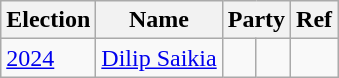<table class="wikitable sortable">
<tr>
<th>Election</th>
<th>Name</th>
<th colspan=2>Party</th>
<th>Ref</th>
</tr>
<tr>
<td><a href='#'>2024</a></td>
<td><a href='#'>Dilip Saikia</a></td>
<td></td>
<td></td>
</tr>
</table>
